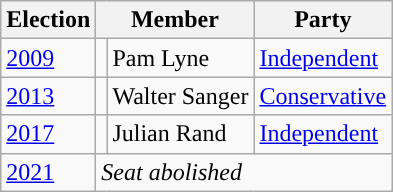<table class="wikitable">
<tr>
<th>Election</th>
<th colspan="2">Member</th>
<th>Party</th>
</tr>
<tr>
<td><a href='#'>2009</a></td>
<td rowspan="1" style="background-color: "></td>
<td rowspan="1">Pam Lyne</td>
<td rowspan="1"><a href='#'>Independent</a></td>
</tr>
<tr>
<td><a href='#'>2013</a></td>
<td rowspan="1" style="background-color: "></td>
<td rowspan="1">Walter Sanger</td>
<td rowspan="1"><a href='#'>Conservative</a></td>
</tr>
<tr>
<td><a href='#'>2017</a></td>
<td rowspan="1" style="background-color: "></td>
<td rowspan="1">Julian Rand</td>
<td rowspan="1"><a href='#'>Independent</a></td>
</tr>
<tr>
<td><a href='#'>2021</a></td>
<td colspan="3"><em>Seat abolished</em></td>
</tr>
</table>
